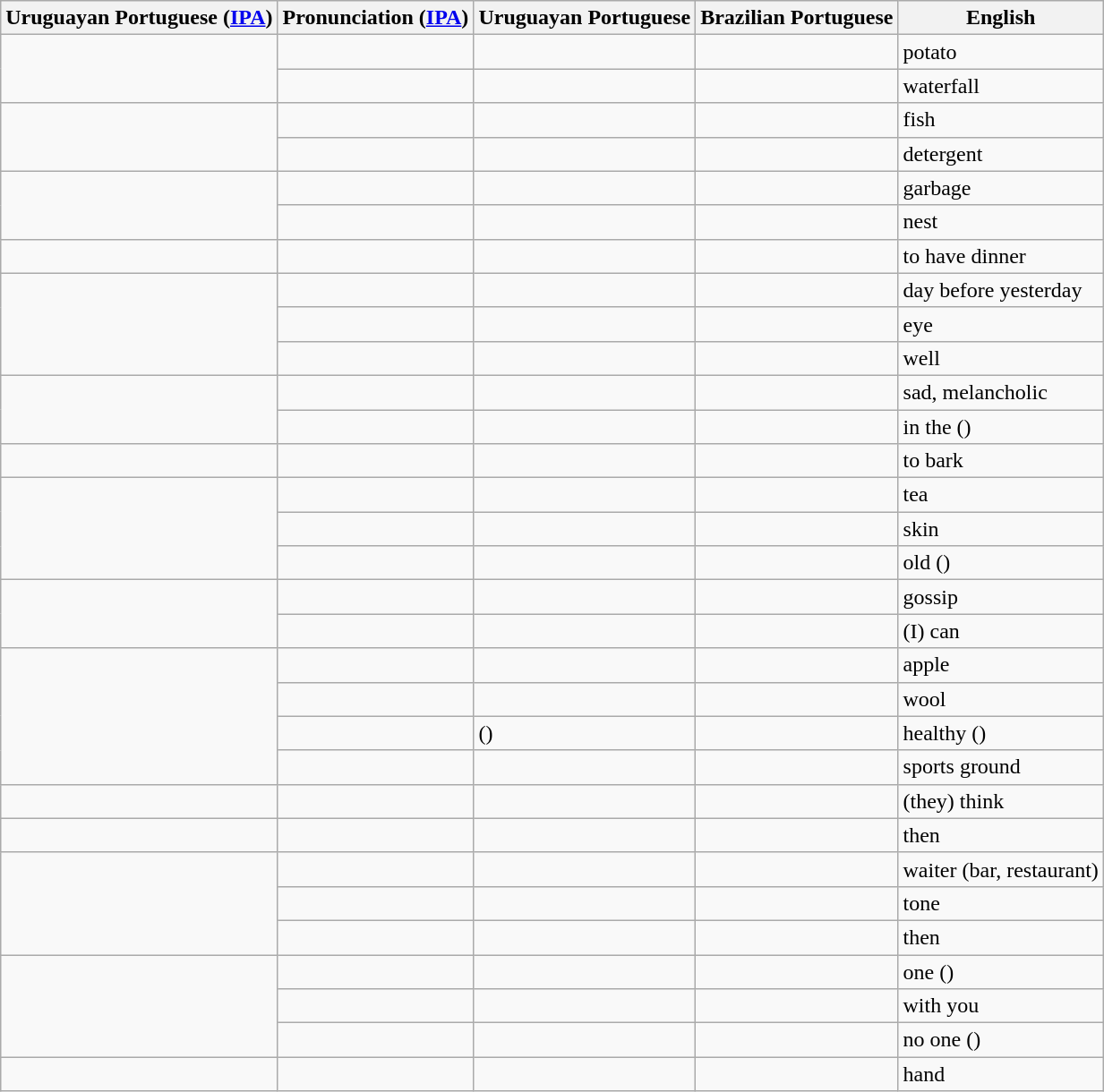<table class="wikitable">
<tr>
<th>Uruguayan Portuguese (<a href='#'>IPA</a>)</th>
<th>Pronunciation (<a href='#'>IPA</a>)</th>
<th>Uruguayan Portuguese</th>
<th>Brazilian Portuguese</th>
<th>English</th>
</tr>
<tr>
<td rowspan="2"></td>
<td></td>
<td></td>
<td></td>
<td>potato</td>
</tr>
<tr>
<td></td>
<td></td>
<td></td>
<td>waterfall</td>
</tr>
<tr>
<td rowspan="2"></td>
<td></td>
<td></td>
<td></td>
<td>fish</td>
</tr>
<tr>
<td></td>
<td></td>
<td></td>
<td>detergent</td>
</tr>
<tr>
<td rowspan="2"></td>
<td></td>
<td></td>
<td></td>
<td>garbage</td>
</tr>
<tr>
<td></td>
<td></td>
<td></td>
<td>nest</td>
</tr>
<tr>
<td></td>
<td></td>
<td></td>
<td></td>
<td>to have dinner</td>
</tr>
<tr>
<td rowspan="3"></td>
<td></td>
<td></td>
<td></td>
<td>day before yesterday</td>
</tr>
<tr>
<td></td>
<td></td>
<td></td>
<td>eye</td>
</tr>
<tr>
<td></td>
<td></td>
<td></td>
<td>well</td>
</tr>
<tr>
<td rowspan="2"></td>
<td></td>
<td></td>
<td></td>
<td>sad, melancholic</td>
</tr>
<tr>
<td></td>
<td></td>
<td></td>
<td>in the ()</td>
</tr>
<tr>
<td></td>
<td></td>
<td></td>
<td></td>
<td>to bark</td>
</tr>
<tr>
<td rowspan="3"></td>
<td></td>
<td></td>
<td></td>
<td>tea</td>
</tr>
<tr>
<td></td>
<td></td>
<td></td>
<td>skin</td>
</tr>
<tr>
<td></td>
<td></td>
<td></td>
<td>old ()</td>
</tr>
<tr>
<td rowspan="2"></td>
<td></td>
<td></td>
<td></td>
<td>gossip</td>
</tr>
<tr>
<td></td>
<td></td>
<td></td>
<td>(I) can</td>
</tr>
<tr>
<td rowspan="4"></td>
<td></td>
<td></td>
<td></td>
<td>apple</td>
</tr>
<tr>
<td></td>
<td></td>
<td></td>
<td>wool</td>
</tr>
<tr>
<td></td>
<td> ()</td>
<td></td>
<td>healthy ()</td>
</tr>
<tr>
<td></td>
<td></td>
<td></td>
<td>sports ground</td>
</tr>
<tr>
<td></td>
<td></td>
<td></td>
<td></td>
<td>(they) think</td>
</tr>
<tr>
<td></td>
<td></td>
<td></td>
<td></td>
<td>then</td>
</tr>
<tr>
<td rowspan="3"></td>
<td></td>
<td></td>
<td></td>
<td>waiter (bar, restaurant)</td>
</tr>
<tr>
<td></td>
<td></td>
<td></td>
<td>tone</td>
</tr>
<tr>
<td></td>
<td></td>
<td></td>
<td>then</td>
</tr>
<tr>
<td rowspan="3"></td>
<td></td>
<td></td>
<td></td>
<td>one ()</td>
</tr>
<tr>
<td></td>
<td></td>
<td></td>
<td>with you</td>
</tr>
<tr>
<td></td>
<td></td>
<td></td>
<td>no one ()</td>
</tr>
<tr>
<td></td>
<td></td>
<td></td>
<td></td>
<td>hand</td>
</tr>
</table>
